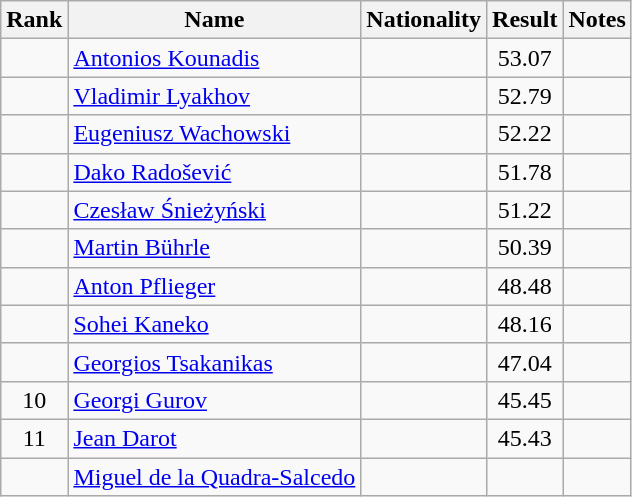<table class="wikitable sortable" style="text-align:center">
<tr>
<th>Rank</th>
<th>Name</th>
<th>Nationality</th>
<th>Result</th>
<th>Notes</th>
</tr>
<tr>
<td></td>
<td align=left><a href='#'>Antonios Kounadis</a></td>
<td align=left></td>
<td>53.07</td>
<td></td>
</tr>
<tr>
<td></td>
<td align=left><a href='#'>Vladimir Lyakhov</a></td>
<td align=left></td>
<td>52.79</td>
<td></td>
</tr>
<tr>
<td></td>
<td align=left><a href='#'>Eugeniusz Wachowski</a></td>
<td align=left></td>
<td>52.22</td>
<td></td>
</tr>
<tr>
<td></td>
<td align=left><a href='#'>Dako Radošević</a></td>
<td align=left></td>
<td>51.78</td>
<td></td>
</tr>
<tr>
<td></td>
<td align=left><a href='#'>Czesław Śnieżyński</a></td>
<td align=left></td>
<td>51.22</td>
<td></td>
</tr>
<tr>
<td></td>
<td align=left><a href='#'>Martin Bührle</a></td>
<td align=left></td>
<td>50.39</td>
<td></td>
</tr>
<tr>
<td></td>
<td align=left><a href='#'>Anton Pflieger</a></td>
<td align=left></td>
<td>48.48</td>
<td></td>
</tr>
<tr>
<td></td>
<td align=left><a href='#'>Sohei Kaneko</a></td>
<td align=left></td>
<td>48.16</td>
<td></td>
</tr>
<tr>
<td></td>
<td align=left><a href='#'>Georgios Tsakanikas</a></td>
<td align=left></td>
<td>47.04</td>
<td></td>
</tr>
<tr>
<td>10</td>
<td align=left><a href='#'>Georgi Gurov</a></td>
<td align=left></td>
<td>45.45</td>
<td></td>
</tr>
<tr>
<td>11</td>
<td align=left><a href='#'>Jean Darot</a></td>
<td align=left></td>
<td>45.43</td>
<td></td>
</tr>
<tr>
<td></td>
<td align=left><a href='#'>Miguel de la Quadra-Salcedo</a></td>
<td align=left></td>
<td></td>
<td></td>
</tr>
</table>
